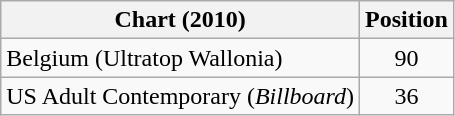<table class="wikitable sortable">
<tr>
<th>Chart (2010)</th>
<th>Position</th>
</tr>
<tr>
<td>Belgium (Ultratop Wallonia)</td>
<td style="text-align:center;">90</td>
</tr>
<tr>
<td>US Adult Contemporary (<em>Billboard</em>)</td>
<td style="text-align:center;">36</td>
</tr>
</table>
